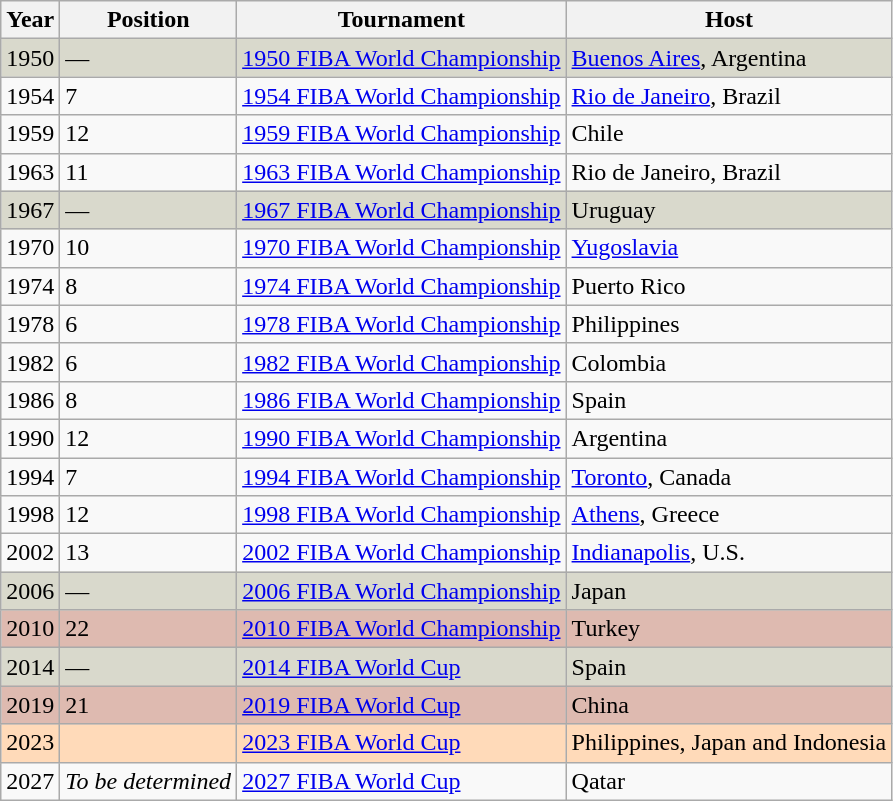<table class="wikitable">
<tr>
<th>Year</th>
<th>Position</th>
<th>Tournament</th>
<th>Host</th>
</tr>
<tr style="background:#d9d9cc;">
<td>1950</td>
<td>—</td>
<td><a href='#'>1950 FIBA World Championship</a></td>
<td><a href='#'>Buenos Aires</a>, Argentina</td>
</tr>
<tr>
<td>1954</td>
<td>7</td>
<td><a href='#'>1954 FIBA World Championship</a></td>
<td><a href='#'>Rio de Janeiro</a>, Brazil</td>
</tr>
<tr>
<td>1959</td>
<td>12</td>
<td><a href='#'>1959 FIBA World Championship</a></td>
<td>Chile</td>
</tr>
<tr>
<td>1963</td>
<td>11</td>
<td><a href='#'>1963 FIBA World Championship</a></td>
<td>Rio de Janeiro, Brazil</td>
</tr>
<tr style="background:#d9d9cc;">
<td>1967</td>
<td>—</td>
<td><a href='#'>1967 FIBA World Championship</a></td>
<td>Uruguay</td>
</tr>
<tr>
<td>1970</td>
<td>10</td>
<td><a href='#'>1970 FIBA World Championship</a></td>
<td><a href='#'>Yugoslavia</a></td>
</tr>
<tr>
<td>1974</td>
<td>8</td>
<td><a href='#'>1974 FIBA World Championship</a></td>
<td>Puerto Rico</td>
</tr>
<tr>
<td>1978</td>
<td>6</td>
<td><a href='#'>1978 FIBA World Championship</a></td>
<td>Philippines</td>
</tr>
<tr>
<td>1982</td>
<td>6</td>
<td><a href='#'>1982 FIBA World Championship</a></td>
<td>Colombia</td>
</tr>
<tr>
<td>1986</td>
<td>8</td>
<td><a href='#'>1986 FIBA World Championship</a></td>
<td>Spain</td>
</tr>
<tr>
<td>1990</td>
<td>12</td>
<td><a href='#'>1990 FIBA World Championship</a></td>
<td>Argentina</td>
</tr>
<tr>
<td>1994</td>
<td>7</td>
<td><a href='#'>1994 FIBA World Championship</a></td>
<td><a href='#'>Toronto</a>, Canada</td>
</tr>
<tr>
<td>1998</td>
<td>12</td>
<td><a href='#'>1998 FIBA World Championship</a></td>
<td><a href='#'>Athens</a>, Greece</td>
</tr>
<tr>
<td>2002</td>
<td>13</td>
<td><a href='#'>2002 FIBA World Championship</a></td>
<td><a href='#'>Indianapolis</a>, U.S.</td>
</tr>
<tr style="background:#d9d9cc;">
<td>2006</td>
<td>—</td>
<td><a href='#'>2006 FIBA World Championship</a></td>
<td>Japan</td>
</tr>
<tr style="background:#debab0;">
<td>2010</td>
<td>22</td>
<td><a href='#'>2010 FIBA World Championship</a></td>
<td>Turkey</td>
</tr>
<tr style="background:#d9d9cc;">
<td>2014</td>
<td>—</td>
<td><a href='#'>2014 FIBA World Cup</a></td>
<td>Spain</td>
</tr>
<tr style="background:#debab0;">
<td>2019</td>
<td>21</td>
<td><a href='#'>2019 FIBA World Cup</a></td>
<td>China</td>
</tr>
<tr style="background:#ffdab9;">
<td>2023</td>
<td></td>
<td><a href='#'>2023 FIBA World Cup</a></td>
<td>Philippines, Japan and Indonesia</td>
</tr>
<tr style="background:#;">
<td>2027</td>
<td><em>To be determined</em></td>
<td><a href='#'>2027 FIBA World Cup</a></td>
<td>Qatar</td>
</tr>
</table>
